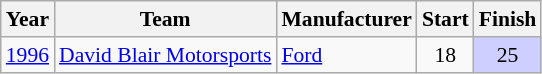<table class="wikitable" style="font-size: 90%;">
<tr>
<th>Year</th>
<th>Team</th>
<th>Manufacturer</th>
<th>Start</th>
<th>Finish</th>
</tr>
<tr>
<td><a href='#'>1996</a></td>
<td><a href='#'>David Blair Motorsports</a></td>
<td><a href='#'>Ford</a></td>
<td align=center>18</td>
<td align=center  style="background:#CFCFFF;">25</td>
</tr>
</table>
